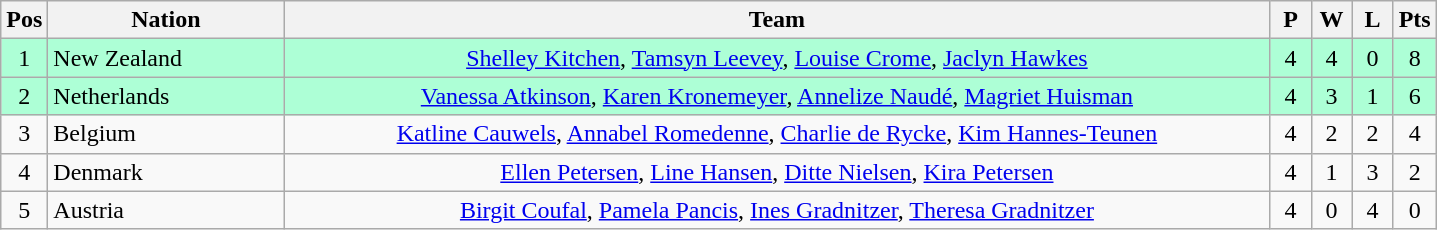<table class="wikitable" style="font-size: 100%">
<tr>
<th width=20>Pos</th>
<th width=150>Nation</th>
<th width=650>Team</th>
<th width=20>P</th>
<th width=20>W</th>
<th width=20>L</th>
<th width=20>Pts</th>
</tr>
<tr align=center style="background: #ADFFD6;">
<td>1</td>
<td align="left"> New Zealand</td>
<td><a href='#'>Shelley Kitchen</a>, <a href='#'>Tamsyn Leevey</a>, <a href='#'>Louise Crome</a>, <a href='#'>Jaclyn Hawkes</a></td>
<td>4</td>
<td>4</td>
<td>0</td>
<td>8</td>
</tr>
<tr align=center style="background: #ADFFD6;">
<td>2</td>
<td align="left"> Netherlands</td>
<td><a href='#'>Vanessa Atkinson</a>, <a href='#'>Karen Kronemeyer</a>, <a href='#'>Annelize Naudé</a>, <a href='#'>Magriet Huisman</a></td>
<td>4</td>
<td>3</td>
<td>1</td>
<td>6</td>
</tr>
<tr align=center>
<td>3</td>
<td align="left"> Belgium</td>
<td><a href='#'>Katline Cauwels</a>, <a href='#'>Annabel Romedenne</a>, <a href='#'>Charlie de Rycke</a>, <a href='#'>Kim Hannes-Teunen</a></td>
<td>4</td>
<td>2</td>
<td>2</td>
<td>4</td>
</tr>
<tr align=center>
<td>4</td>
<td align="left"> Denmark</td>
<td><a href='#'>Ellen Petersen</a>, <a href='#'>Line Hansen</a>, <a href='#'>Ditte Nielsen</a>, <a href='#'>Kira Petersen</a></td>
<td>4</td>
<td>1</td>
<td>3</td>
<td>2</td>
</tr>
<tr align=center>
<td>5</td>
<td align="left"> Austria</td>
<td><a href='#'>Birgit Coufal</a>, <a href='#'>Pamela Pancis</a>, <a href='#'>Ines Gradnitzer</a>, <a href='#'>Theresa Gradnitzer</a></td>
<td>4</td>
<td>0</td>
<td>4</td>
<td>0</td>
</tr>
</table>
